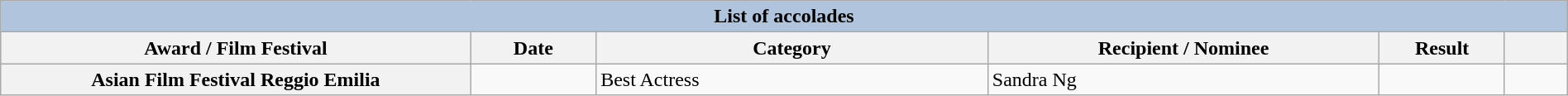<table class="wikitable plainrowheaders sortable" width="100%">
<tr>
<th colspan=6 style="background:#B0C4DE;">List of accolades</th>
</tr>
<tr style="background:#ccc; text-align:center;">
<th scope="col" width="30%">Award / Film Festival</th>
<th scope="col" width="8%">Date</th>
<th scope="col" width="25%">Category</th>
<th scope="col" width="25%">Recipient / Nominee</th>
<th scope="col" width="8%">Result</th>
<th scope="col" class="unsortable"></th>
</tr>
<tr>
<th scope="row">Asian Film Festival Reggio Emilia</th>
<td></td>
<td>Best Actress</td>
<td>Sandra Ng</td>
<td></td>
<td rowspan=1 style="text-align:center;"></td>
</tr>
</table>
